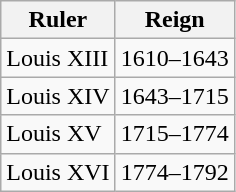<table class="wikitable">
<tr>
<th>Ruler</th>
<th>Reign</th>
</tr>
<tr>
<td>Louis XIII</td>
<td>1610–1643</td>
</tr>
<tr>
<td>Louis XIV</td>
<td>1643–1715</td>
</tr>
<tr>
<td>Louis XV</td>
<td>1715–1774</td>
</tr>
<tr>
<td>Louis XVI</td>
<td>1774–1792</td>
</tr>
</table>
